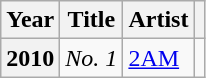<table class="wikitable plainrowheaders sortable">
<tr>
<th scope="col">Year</th>
<th scope="col">Title</th>
<th scope="col">Artist</th>
<th scope="col" class="unsortable"></th>
</tr>
<tr>
<th scope="row">2010</th>
<td><em>No. 1</em></td>
<td><a href='#'>2AM</a></td>
<td></td>
</tr>
</table>
